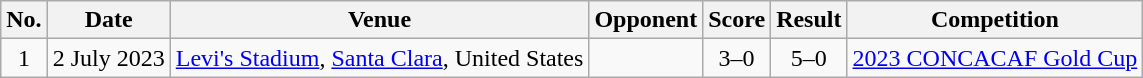<table class="wikitable sortable">
<tr>
<th scope="col">No.</th>
<th scope="col">Date</th>
<th scope="col">Venue</th>
<th scope="col">Opponent</th>
<th scope="col">Score</th>
<th scope="col">Result</th>
<th scope="col">Competition</th>
</tr>
<tr>
<td align="center">1</td>
<td>2 July 2023</td>
<td><a href='#'>Levi's Stadium</a>, <a href='#'>Santa Clara</a>, United States</td>
<td></td>
<td align="center">3–0</td>
<td align="center">5–0</td>
<td><a href='#'>2023 CONCACAF Gold Cup</a></td>
</tr>
</table>
